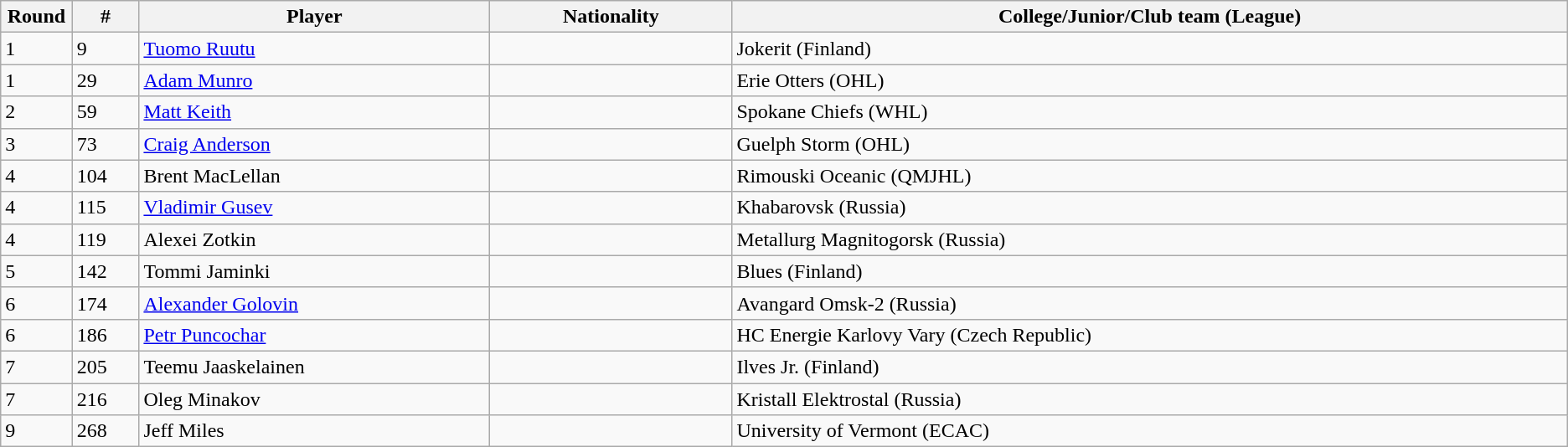<table class="wikitable">
<tr align="center">
<th bgcolor="#DDDDFF" width="4.0%">Round</th>
<th bgcolor="#DDDDFF" width="4.0%">#</th>
<th bgcolor="#DDDDFF" width="21.0%">Player</th>
<th bgcolor="#DDDDFF" width="14.5%">Nationality</th>
<th bgcolor="#DDDDFF" width="50.0%">College/Junior/Club team (League)</th>
</tr>
<tr>
<td>1</td>
<td>9</td>
<td><a href='#'>Tuomo Ruutu</a></td>
<td></td>
<td>Jokerit (Finland)</td>
</tr>
<tr>
<td>1</td>
<td>29</td>
<td><a href='#'>Adam Munro</a></td>
<td></td>
<td>Erie Otters (OHL)</td>
</tr>
<tr>
<td>2</td>
<td>59</td>
<td><a href='#'>Matt Keith</a></td>
<td></td>
<td>Spokane Chiefs (WHL)</td>
</tr>
<tr>
<td>3</td>
<td>73</td>
<td><a href='#'>Craig Anderson</a></td>
<td></td>
<td>Guelph Storm (OHL)</td>
</tr>
<tr>
<td>4</td>
<td>104</td>
<td>Brent MacLellan</td>
<td></td>
<td>Rimouski Oceanic (QMJHL)</td>
</tr>
<tr>
<td>4</td>
<td>115</td>
<td><a href='#'>Vladimir Gusev</a></td>
<td></td>
<td>Khabarovsk (Russia)</td>
</tr>
<tr>
<td>4</td>
<td>119</td>
<td>Alexei Zotkin</td>
<td></td>
<td>Metallurg Magnitogorsk (Russia)</td>
</tr>
<tr>
<td>5</td>
<td>142</td>
<td>Tommi Jaminki</td>
<td></td>
<td>Blues (Finland)</td>
</tr>
<tr>
<td>6</td>
<td>174</td>
<td><a href='#'>Alexander Golovin</a></td>
<td></td>
<td>Avangard Omsk-2 (Russia)</td>
</tr>
<tr>
<td>6</td>
<td>186</td>
<td><a href='#'>Petr Puncochar</a></td>
<td></td>
<td>HC Energie Karlovy Vary (Czech Republic)</td>
</tr>
<tr>
<td>7</td>
<td>205</td>
<td>Teemu Jaaskelainen</td>
<td></td>
<td>Ilves Jr. (Finland)</td>
</tr>
<tr>
<td>7</td>
<td>216</td>
<td>Oleg Minakov</td>
<td></td>
<td>Kristall Elektrostal (Russia)</td>
</tr>
<tr>
<td>9</td>
<td>268</td>
<td>Jeff Miles</td>
<td></td>
<td>University of Vermont (ECAC)</td>
</tr>
</table>
